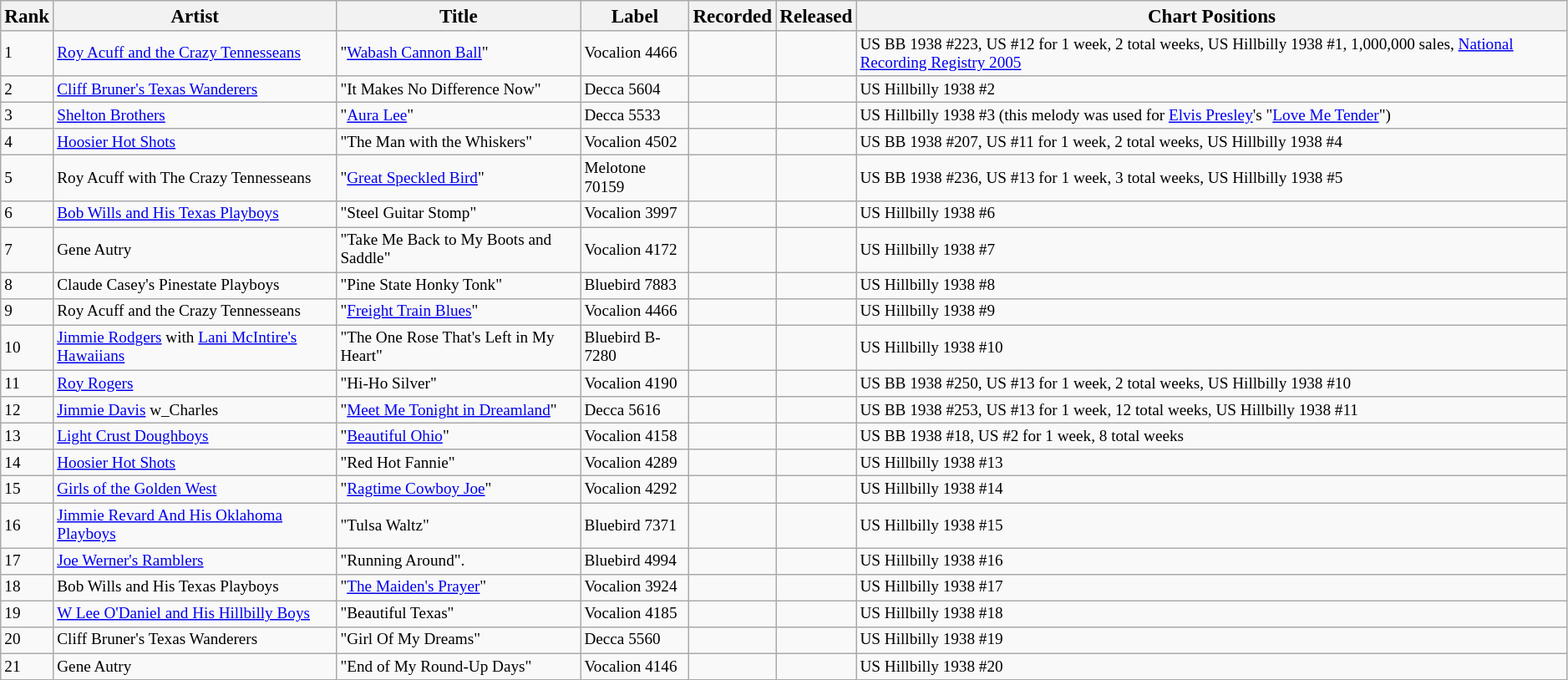<table class="wikitable" style="font-size:80%">
<tr>
<th><big>Rank</big></th>
<th><big>Artist</big></th>
<th><big>Title</big></th>
<th><big>Label</big></th>
<th><big>Recorded</big></th>
<th><big>Released</big></th>
<th><big>Chart Positions</big></th>
</tr>
<tr>
<td>1</td>
<td><a href='#'>Roy Acuff and the Crazy Tennesseans</a></td>
<td>"<a href='#'>Wabash Cannon Ball</a>"</td>
<td>Vocalion 4466</td>
<td></td>
<td></td>
<td>US BB 1938 #223, US #12 for 1 week, 2 total weeks, US Hillbilly 1938 #1, 1,000,000 sales, <a href='#'>National Recording Registry 2005</a></td>
</tr>
<tr>
<td>2</td>
<td><a href='#'>Cliff Bruner's Texas Wanderers</a></td>
<td>"It Makes No Difference Now"</td>
<td>Decca 5604</td>
<td></td>
<td></td>
<td>US Hillbilly 1938 #2</td>
</tr>
<tr>
<td>3</td>
<td><a href='#'>Shelton Brothers</a></td>
<td>"<a href='#'>Aura Lee</a>"</td>
<td>Decca 5533</td>
<td></td>
<td></td>
<td>US Hillbilly 1938 #3   (this melody was used for <a href='#'>Elvis Presley</a>'s "<a href='#'>Love Me Tender</a>")</td>
</tr>
<tr>
<td>4</td>
<td><a href='#'>Hoosier Hot Shots</a></td>
<td>"The Man with the Whiskers"</td>
<td>Vocalion 4502</td>
<td></td>
<td></td>
<td>US BB 1938 #207, US #11 for 1 week, 2 total weeks, US Hillbilly 1938 #4</td>
</tr>
<tr>
<td>5</td>
<td>Roy Acuff with The Crazy Tennesseans</td>
<td>"<a href='#'>Great Speckled Bird</a>"</td>
<td>Melotone 70159</td>
<td></td>
<td></td>
<td>US BB 1938 #236, US #13 for 1 week, 3 total weeks, US Hillbilly 1938 #5</td>
</tr>
<tr>
<td>6</td>
<td><a href='#'>Bob Wills and His Texas Playboys</a></td>
<td>"Steel Guitar Stomp"</td>
<td>Vocalion 3997</td>
<td></td>
<td></td>
<td>US Hillbilly 1938 #6</td>
</tr>
<tr>
<td>7</td>
<td>Gene Autry</td>
<td>"Take Me Back to My Boots and Saddle"</td>
<td>Vocalion 4172</td>
<td></td>
<td></td>
<td>US Hillbilly 1938 #7</td>
</tr>
<tr>
<td>8</td>
<td>Claude Casey's Pinestate Playboys</td>
<td>"Pine State Honky Tonk"</td>
<td>Bluebird 7883</td>
<td></td>
<td></td>
<td>US Hillbilly 1938 #8</td>
</tr>
<tr>
<td>9</td>
<td>Roy Acuff and the Crazy Tennesseans</td>
<td>"<a href='#'>Freight Train Blues</a>"</td>
<td>Vocalion 4466</td>
<td></td>
<td></td>
<td>US Hillbilly 1938 #9</td>
</tr>
<tr>
<td>10</td>
<td><a href='#'>Jimmie Rodgers</a> with <a href='#'>Lani McIntire's Hawaiians</a></td>
<td>"The One Rose That's Left in My Heart"</td>
<td>Bluebird B-7280</td>
<td></td>
<td></td>
<td>US Hillbilly 1938 #10</td>
</tr>
<tr>
<td>11</td>
<td><a href='#'>Roy Rogers</a></td>
<td>"Hi-Ho Silver"</td>
<td>Vocalion 4190</td>
<td></td>
<td></td>
<td>US BB 1938 #250, US #13 for 1 week, 2 total weeks, US Hillbilly 1938 #10</td>
</tr>
<tr>
<td>12</td>
<td><a href='#'>Jimmie Davis</a> w_Charles <Mitchell</td>
<td>"<a href='#'>Meet Me Tonight in Dreamland</a>"</td>
<td>Decca 5616</td>
<td></td>
<td></td>
<td>US BB 1938 #253, US #13 for 1 week, 12 total weeks, US Hillbilly 1938 #11</td>
</tr>
<tr>
<td>13</td>
<td><a href='#'>Light Crust Doughboys</a></td>
<td>"<a href='#'>Beautiful Ohio</a>"</td>
<td>Vocalion 4158</td>
<td></td>
<td></td>
<td>US BB 1938 #18, US #2 for 1 week, 8 total weeks</td>
</tr>
<tr>
<td>14</td>
<td><a href='#'>Hoosier Hot Shots</a></td>
<td>"Red Hot Fannie"</td>
<td>Vocalion 4289</td>
<td></td>
<td></td>
<td>US Hillbilly 1938 #13</td>
</tr>
<tr>
<td>15</td>
<td><a href='#'>Girls of the Golden West</a></td>
<td>"<a href='#'>Ragtime Cowboy Joe</a>"</td>
<td>Vocalion 4292</td>
<td></td>
<td></td>
<td>US Hillbilly 1938 #14</td>
</tr>
<tr>
<td>16</td>
<td><a href='#'>Jimmie Revard And His Oklahoma Playboys</a></td>
<td>"Tulsa Waltz"</td>
<td>Bluebird 7371</td>
<td></td>
<td></td>
<td>US Hillbilly 1938 #15</td>
</tr>
<tr>
<td>17</td>
<td><a href='#'>Joe Werner's Ramblers</a></td>
<td>"Running Around".</td>
<td>Bluebird 4994</td>
<td></td>
<td></td>
<td>US Hillbilly 1938 #16</td>
</tr>
<tr>
<td>18</td>
<td>Bob Wills and His Texas Playboys</td>
<td>"<a href='#'>The Maiden's Prayer</a>"</td>
<td>Vocalion 3924</td>
<td></td>
<td></td>
<td>US Hillbilly 1938 #17</td>
</tr>
<tr>
<td>19</td>
<td><a href='#'>W Lee O'Daniel and His Hillbilly Boys</a></td>
<td>"Beautiful Texas"</td>
<td>Vocalion 4185</td>
<td></td>
<td></td>
<td>US Hillbilly 1938 #18</td>
</tr>
<tr>
<td>20</td>
<td>Cliff Bruner's Texas Wanderers</td>
<td>"Girl Of My Dreams"</td>
<td>Decca 5560</td>
<td></td>
<td></td>
<td>US Hillbilly 1938 #19</td>
</tr>
<tr>
<td>21</td>
<td>Gene Autry</td>
<td>"End of My Round-Up Days"</td>
<td>Vocalion 4146</td>
<td></td>
<td></td>
<td>US Hillbilly 1938 #20</td>
</tr>
</table>
